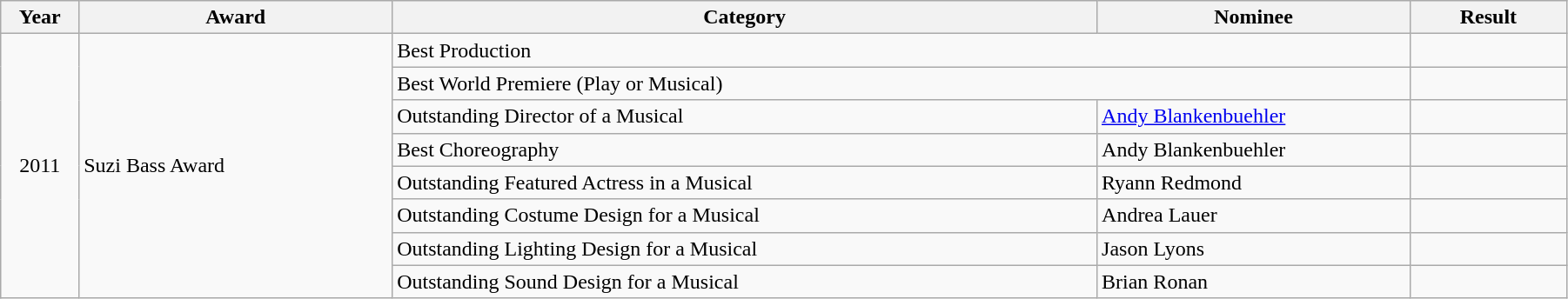<table class="wikitable" width="95%">
<tr>
<th width="5%">Year</th>
<th width="20%">Award</th>
<th width="45%">Category</th>
<th width="20%">Nominee</th>
<th width="10%">Result</th>
</tr>
<tr>
<td rowspan="8" align="center">2011</td>
<td rowspan="8">Suzi Bass Award</td>
<td colspan="2">Best Production</td>
<td></td>
</tr>
<tr>
<td colspan="2">Best World Premiere (Play or Musical)</td>
<td></td>
</tr>
<tr>
<td>Outstanding Director of a Musical</td>
<td><a href='#'>Andy Blankenbuehler</a></td>
<td></td>
</tr>
<tr>
<td>Best Choreography</td>
<td>Andy Blankenbuehler</td>
<td></td>
</tr>
<tr>
<td>Outstanding Featured Actress in a Musical</td>
<td>Ryann Redmond</td>
<td></td>
</tr>
<tr>
<td>Outstanding Costume Design for a Musical</td>
<td>Andrea Lauer</td>
<td></td>
</tr>
<tr>
<td>Outstanding Lighting Design for a Musical</td>
<td>Jason Lyons</td>
<td></td>
</tr>
<tr>
<td>Outstanding Sound Design for a Musical</td>
<td>Brian Ronan</td>
<td></td>
</tr>
</table>
